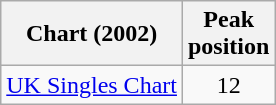<table class="wikitable sortable">
<tr>
<th>Chart (2002)</th>
<th>Peak<br>position</th>
</tr>
<tr>
<td><a href='#'>UK Singles Chart</a></td>
<td align="center">12</td>
</tr>
</table>
